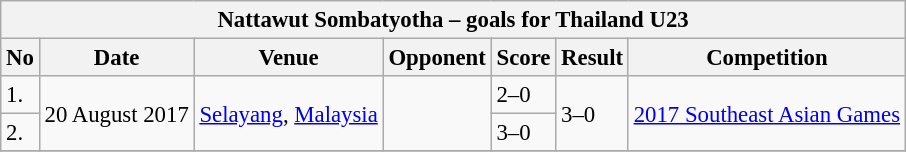<table class="wikitable" style="font-size:95%;">
<tr>
<th colspan="8">Nattawut Sombatyotha – goals for Thailand U23</th>
</tr>
<tr>
<th>No</th>
<th>Date</th>
<th>Venue</th>
<th>Opponent</th>
<th>Score</th>
<th>Result</th>
<th>Competition</th>
</tr>
<tr>
<td>1.</td>
<td rowspan="2">20 August 2017</td>
<td rowspan="2"><a href='#'>Selayang</a>, <a href='#'>Malaysia</a></td>
<td rowspan="2"></td>
<td>2–0</td>
<td rowspan="2">3–0</td>
<td rowspan="2"><a href='#'>2017 Southeast Asian Games</a></td>
</tr>
<tr>
<td>2.</td>
<td>3–0</td>
</tr>
<tr>
</tr>
</table>
